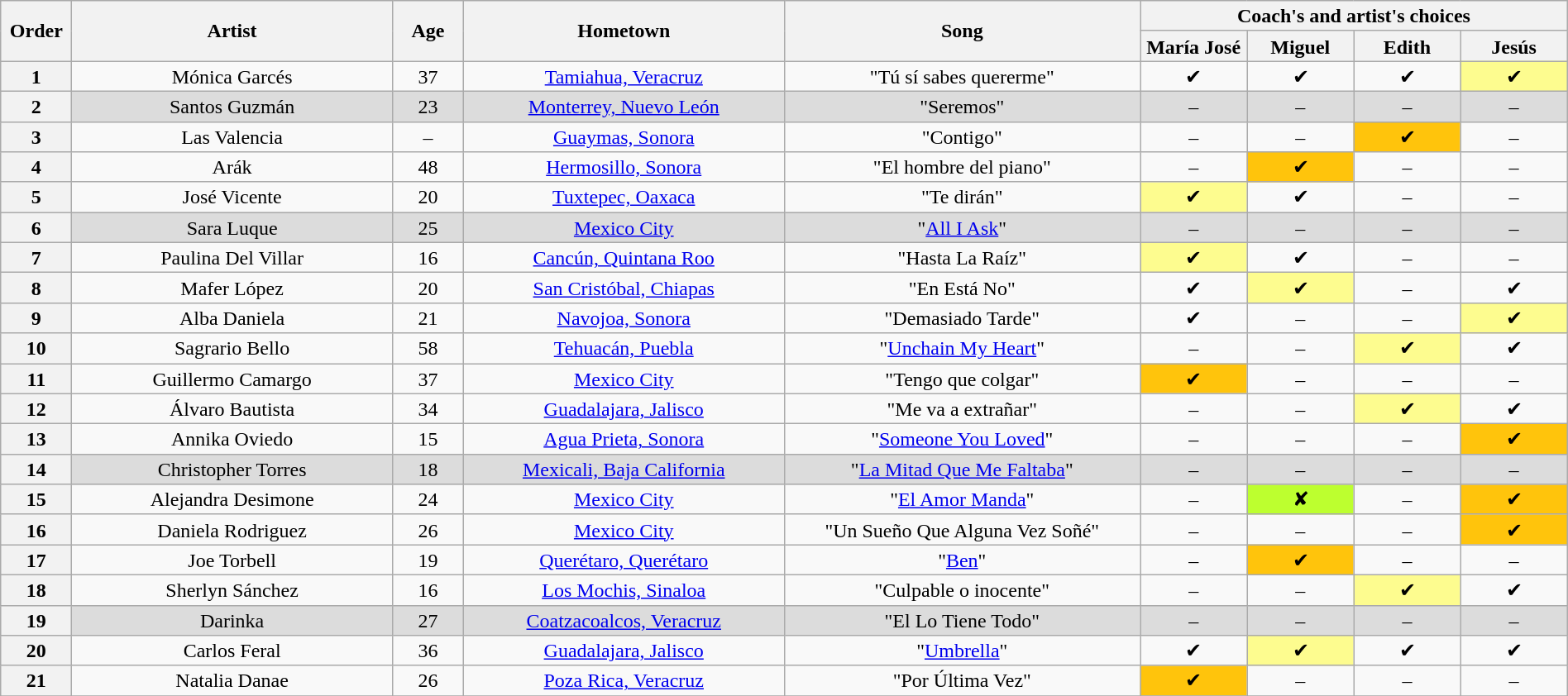<table class="wikitable" style="text-align:center; line-height:17px; width:100%">
<tr>
<th scope="col" rowspan="2" style="width:04%">Order</th>
<th scope="col" rowspan="2" style="width:18%">Artist</th>
<th scope="col" rowspan="2" style="width:04%">Age</th>
<th scope="col" rowspan="2" style="width:18%">Hometown</th>
<th scope="col" rowspan="2" style="width:20%">Song</th>
<th scope="col" colspan="4" style="width:24%">Coach's and artist's choices</th>
</tr>
<tr>
<th style="width:06%">María José</th>
<th style="width:06%">Miguel</th>
<th style="width:06%">Edith</th>
<th style="width:06%">Jesús</th>
</tr>
<tr>
<th>1</th>
<td>Mónica Garcés</td>
<td>37</td>
<td><a href='#'>Tamiahua, Veracruz</a></td>
<td>"Tú sí sabes quererme"</td>
<td>✔</td>
<td>✔</td>
<td>✔</td>
<td style="background:#fdfc8f">✔</td>
</tr>
<tr style="background:#dcdcdc">
<th>2</th>
<td>Santos Guzmán</td>
<td>23</td>
<td><a href='#'>Monterrey, Nuevo León</a></td>
<td>"Seremos"</td>
<td>–</td>
<td>–</td>
<td>–</td>
<td>–</td>
</tr>
<tr>
<th>3</th>
<td>Las Valencia</td>
<td>–</td>
<td><a href='#'>Guaymas, Sonora</a></td>
<td>"Contigo"</td>
<td>–</td>
<td>–</td>
<td style="background:#ffc40c">✔</td>
<td>–</td>
</tr>
<tr>
<th>4</th>
<td>Arák</td>
<td>48</td>
<td><a href='#'>Hermosillo, Sonora</a></td>
<td>"El hombre del piano"</td>
<td>–</td>
<td style="background:#ffc40c">✔</td>
<td>–</td>
<td>–</td>
</tr>
<tr>
<th>5</th>
<td>José Vicente</td>
<td>20</td>
<td><a href='#'>Tuxtepec, Oaxaca</a></td>
<td>"Te dirán"</td>
<td style="background:#fdfc8f">✔</td>
<td>✔</td>
<td>–</td>
<td>–</td>
</tr>
<tr style="background:#dcdcdc">
<th>6</th>
<td>Sara Luque</td>
<td>25</td>
<td><a href='#'>Mexico City</a></td>
<td>"<a href='#'>All I Ask</a>"</td>
<td>–</td>
<td>–</td>
<td>–</td>
<td>–</td>
</tr>
<tr>
<th>7</th>
<td>Paulina Del Villar</td>
<td>16</td>
<td><a href='#'>Cancún, Quintana Roo</a></td>
<td>"Hasta La Raíz"</td>
<td style="background:#fdfc8f">✔</td>
<td>✔</td>
<td>–</td>
<td>–</td>
</tr>
<tr>
<th>8</th>
<td>Mafer López</td>
<td>20</td>
<td><a href='#'>San Cristóbal, Chiapas</a></td>
<td>"En Está No"</td>
<td>✔</td>
<td style="background:#fdfc8f">✔</td>
<td>–</td>
<td>✔</td>
</tr>
<tr>
<th>9</th>
<td>Alba Daniela</td>
<td>21</td>
<td><a href='#'>Navojoa, Sonora</a></td>
<td>"Demasiado Tarde"</td>
<td>✔</td>
<td>–</td>
<td>–</td>
<td style="background:#fdfc8f">✔</td>
</tr>
<tr>
<th>10</th>
<td>Sagrario Bello</td>
<td>58</td>
<td><a href='#'>Tehuacán, Puebla</a></td>
<td>"<a href='#'>Unchain My Heart</a>"</td>
<td>–</td>
<td>–</td>
<td style="background:#fdfc8f">✔</td>
<td>✔</td>
</tr>
<tr>
<th>11</th>
<td>Guillermo Camargo</td>
<td>37</td>
<td><a href='#'>Mexico City</a></td>
<td>"Tengo que colgar"</td>
<td style="background:#ffc40c">✔</td>
<td>–</td>
<td>–</td>
<td>–</td>
</tr>
<tr>
<th>12</th>
<td>Álvaro Bautista</td>
<td>34</td>
<td><a href='#'>Guadalajara, Jalisco</a></td>
<td>"Me va a extrañar"</td>
<td>–</td>
<td>–</td>
<td style="background:#fdfc8f">✔</td>
<td>✔</td>
</tr>
<tr>
<th>13</th>
<td>Annika Oviedo</td>
<td>15</td>
<td><a href='#'>Agua Prieta, Sonora</a></td>
<td>"<a href='#'>Someone You Loved</a>"</td>
<td>–</td>
<td>–</td>
<td>–</td>
<td style="background:#ffc40c">✔</td>
</tr>
<tr style="background:#dcdcdc">
<th>14</th>
<td>Christopher Torres</td>
<td>18</td>
<td><a href='#'>Mexicali, Baja California</a></td>
<td>"<a href='#'>La Mitad Que Me Faltaba</a>"</td>
<td>–</td>
<td>–</td>
<td>–</td>
<td>–</td>
</tr>
<tr>
<th>15</th>
<td>Alejandra Desimone</td>
<td>24</td>
<td><a href='#'>Mexico City</a></td>
<td>"<a href='#'>El Amor Manda</a>"</td>
<td>–</td>
<td style="background:#bdff2f">✘</td>
<td>–</td>
<td style="background:#ffc40c">✔</td>
</tr>
<tr>
<th>16</th>
<td>Daniela Rodriguez</td>
<td>26</td>
<td><a href='#'>Mexico City</a></td>
<td>"Un Sueño Que Alguna Vez Soñé"</td>
<td>–</td>
<td>–</td>
<td>–</td>
<td style="background:#ffc40c">✔</td>
</tr>
<tr>
<th>17</th>
<td>Joe Torbell</td>
<td>19</td>
<td><a href='#'>Querétaro, Querétaro</a></td>
<td>"<a href='#'>Ben</a>"</td>
<td>–</td>
<td style="background:#ffc40c">✔</td>
<td>–</td>
<td>–</td>
</tr>
<tr>
<th>18</th>
<td>Sherlyn Sánchez</td>
<td>16</td>
<td><a href='#'>Los Mochis, Sinaloa</a></td>
<td>"Culpable o inocente"</td>
<td>–</td>
<td>–</td>
<td style="background:#fdfc8f">✔</td>
<td>✔</td>
</tr>
<tr style="background:#dcdcdc">
<th>19</th>
<td>Darinka</td>
<td>27</td>
<td><a href='#'>Coatzacoalcos, Veracruz</a></td>
<td>"El Lo Tiene Todo"</td>
<td>–</td>
<td>–</td>
<td>–</td>
<td>–</td>
</tr>
<tr>
<th>20</th>
<td>Carlos Feral</td>
<td>36</td>
<td><a href='#'>Guadalajara, Jalisco</a></td>
<td>"<a href='#'>Umbrella</a>"</td>
<td>✔</td>
<td style="background:#fdfc8f">✔</td>
<td>✔</td>
<td>✔</td>
</tr>
<tr>
<th>21</th>
<td>Natalia Danae</td>
<td>26</td>
<td><a href='#'>Poza Rica, Veracruz</a></td>
<td>"Por Última Vez"</td>
<td style="background:#ffc40c">✔</td>
<td>–</td>
<td>–</td>
<td>–</td>
</tr>
<tr>
</tr>
</table>
